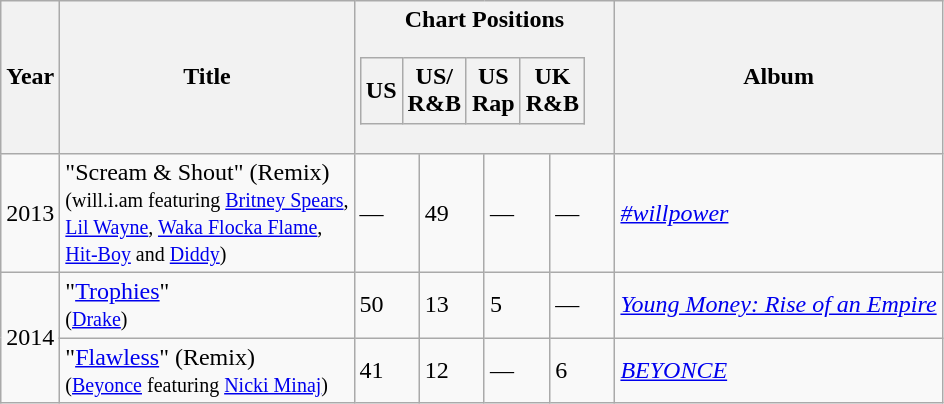<table class="wikitable">
<tr>
<th>Year</th>
<th>Title</th>
<th colspan="4">Chart Positions<br><table class="wikitable">
<tr>
<th>US</th>
<th>US/<br>R&B</th>
<th>US<br>Rap</th>
<th>UK<br>R&B</th>
</tr>
</table>
</th>
<th>Album</th>
</tr>
<tr>
<td>2013</td>
<td>"Scream & Shout" (Remix)<br><small>(will.i.am featuring <a href='#'>Britney Spears</a>,</small><br><small><a href='#'>Lil Wayne</a>, <a href='#'>Waka Flocka Flame</a>,</small><br><small><a href='#'>Hit-Boy</a> and <a href='#'>Diddy</a>)</small></td>
<td>—</td>
<td>49</td>
<td>—</td>
<td>—</td>
<td><a href='#'><em>#willpower</em></a></td>
</tr>
<tr>
<td rowspan="2">2014</td>
<td>"<a href='#'>Trophies</a>"<br><small>(<a href='#'>Drake</a>)</small></td>
<td>50</td>
<td>13</td>
<td>5</td>
<td>—</td>
<td><em><a href='#'>Young Money: Rise of an Empire</a></em></td>
</tr>
<tr>
<td>"<a href='#'>Flawless</a>" (Remix)<br><small>(<a href='#'>Beyonce</a> featuring <a href='#'>Nicki Minaj</a>)</small></td>
<td>41</td>
<td>12</td>
<td>—</td>
<td>6</td>
<td><em><a href='#'>BEYONCE</a></em></td>
</tr>
</table>
